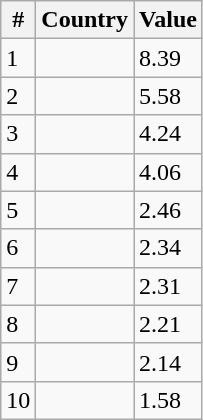<table class="wikitable sortable plainrowheads" ;">
<tr>
<th scope="col">#</th>
<th scope="col">Country</th>
<th scope="col">Value</th>
</tr>
<tr>
<td>1</td>
<td></td>
<td>8.39</td>
</tr>
<tr>
<td>2</td>
<td></td>
<td>5.58</td>
</tr>
<tr>
<td>3</td>
<td></td>
<td>4.24</td>
</tr>
<tr>
<td>4</td>
<td></td>
<td>4.06</td>
</tr>
<tr>
<td>5</td>
<td></td>
<td>2.46</td>
</tr>
<tr>
<td>6</td>
<td></td>
<td>2.34</td>
</tr>
<tr>
<td>7</td>
<td></td>
<td>2.31</td>
</tr>
<tr>
<td>8</td>
<td></td>
<td>2.21</td>
</tr>
<tr>
<td>9</td>
<td></td>
<td>2.14</td>
</tr>
<tr>
<td>10</td>
<td></td>
<td>1.58</td>
</tr>
</table>
